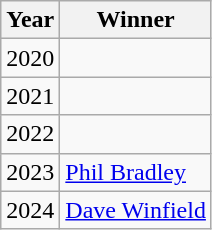<table class="wikitable sortable">
<tr>
<th>Year</th>
<th>Winner</th>
</tr>
<tr>
<td>2020</td>
<td></td>
</tr>
<tr>
<td>2021</td>
<td></td>
</tr>
<tr>
<td>2022</td>
<td></td>
</tr>
<tr>
<td>2023</td>
<td><a href='#'>Phil Bradley</a></td>
</tr>
<tr>
<td>2024</td>
<td><a href='#'>Dave Winfield</a></td>
</tr>
</table>
